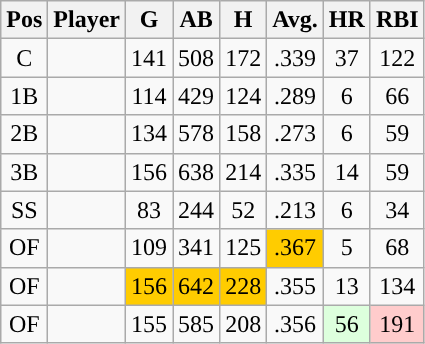<table class="wikitable sortable" style="text-align:center;">
<tr>
<th>Pos</th>
<th>Player</th>
<th>G</th>
<th>AB</th>
<th>H</th>
<th>Avg.</th>
<th>HR</th>
<th>RBI</th>
</tr>
<tr>
<td>C</td>
<td></td>
<td>141</td>
<td>508</td>
<td>172</td>
<td>.339</td>
<td>37</td>
<td>122</td>
</tr>
<tr>
<td>1B</td>
<td></td>
<td>114</td>
<td>429</td>
<td>124</td>
<td>.289</td>
<td>6</td>
<td>66</td>
</tr>
<tr>
<td>2B</td>
<td></td>
<td>134</td>
<td>578</td>
<td>158</td>
<td>.273</td>
<td>6</td>
<td>59</td>
</tr>
<tr>
<td>3B</td>
<td></td>
<td>156</td>
<td>638</td>
<td>214</td>
<td>.335</td>
<td>14</td>
<td>59</td>
</tr>
<tr>
<td>SS</td>
<td></td>
<td>83</td>
<td>244</td>
<td>52</td>
<td>.213</td>
<td>6</td>
<td>34</td>
</tr>
<tr>
<td>OF</td>
<td></td>
<td>109</td>
<td>341</td>
<td>125</td>
<td style="background:#fc0;">.367</td>
<td>5</td>
<td>68</td>
</tr>
<tr>
<td>OF</td>
<td></td>
<td style="background:#fc0;">156</td>
<td style="background:#fc0;">642</td>
<td style="background:#fc0;">228</td>
<td>.355</td>
<td>13</td>
<td>134</td>
</tr>
<tr>
<td>OF</td>
<td></td>
<td>155</td>
<td>585</td>
<td>208</td>
<td>.356</td>
<td style="background:#DDFFDD;">56</td>
<td style="background:#ffcccc;">191</td>
</tr>
</table>
